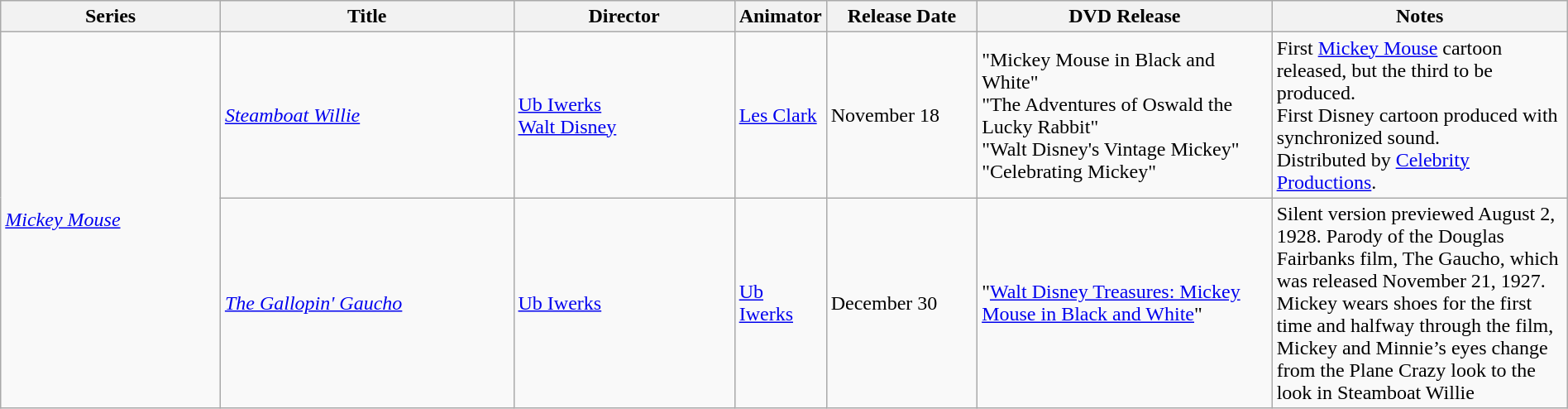<table class="wikitable" style="width:100%;">
<tr>
<th style="width:15%;">Series</th>
<th style="width:20%;">Title</th>
<th style="width:15%;">Director</th>
<th>Animator</th>
<th style="width:10%;">Release Date</th>
<th style="width:20%;">DVD Release</th>
<th style="width:20%;">Notes</th>
</tr>
<tr>
<td rowspan="2"><em><a href='#'>Mickey Mouse</a></em></td>
<td><em><a href='#'>Steamboat Willie</a></em> </td>
<td><a href='#'>Ub Iwerks</a> <br><a href='#'>Walt Disney</a></td>
<td><a href='#'>Les Clark</a></td>
<td>November 18</td>
<td>"Mickey Mouse in Black and White" <br>"The Adventures of Oswald the Lucky Rabbit" <br>"Walt Disney's Vintage Mickey" <br>"Celebrating Mickey"</td>
<td>First <a href='#'>Mickey Mouse</a> cartoon released, but the third to be produced. <br>First Disney cartoon produced with synchronized sound. <br>Distributed by <a href='#'>Celebrity Productions</a>.</td>
</tr>
<tr>
<td><em><a href='#'>The Gallopin' Gaucho</a></em></td>
<td><a href='#'>Ub Iwerks</a></td>
<td><a href='#'>Ub Iwerks</a></td>
<td>December 30</td>
<td>"<a href='#'>Walt Disney Treasures: Mickey Mouse in Black and White</a>"</td>
<td>Silent version previewed August 2, 1928. Parody of the Douglas Fairbanks film, The Gaucho, which was released November 21, 1927. Mickey wears shoes for the first time and halfway through the film, Mickey and Minnie’s eyes change from the Plane Crazy look to the look in Steamboat Willie</td>
</tr>
</table>
